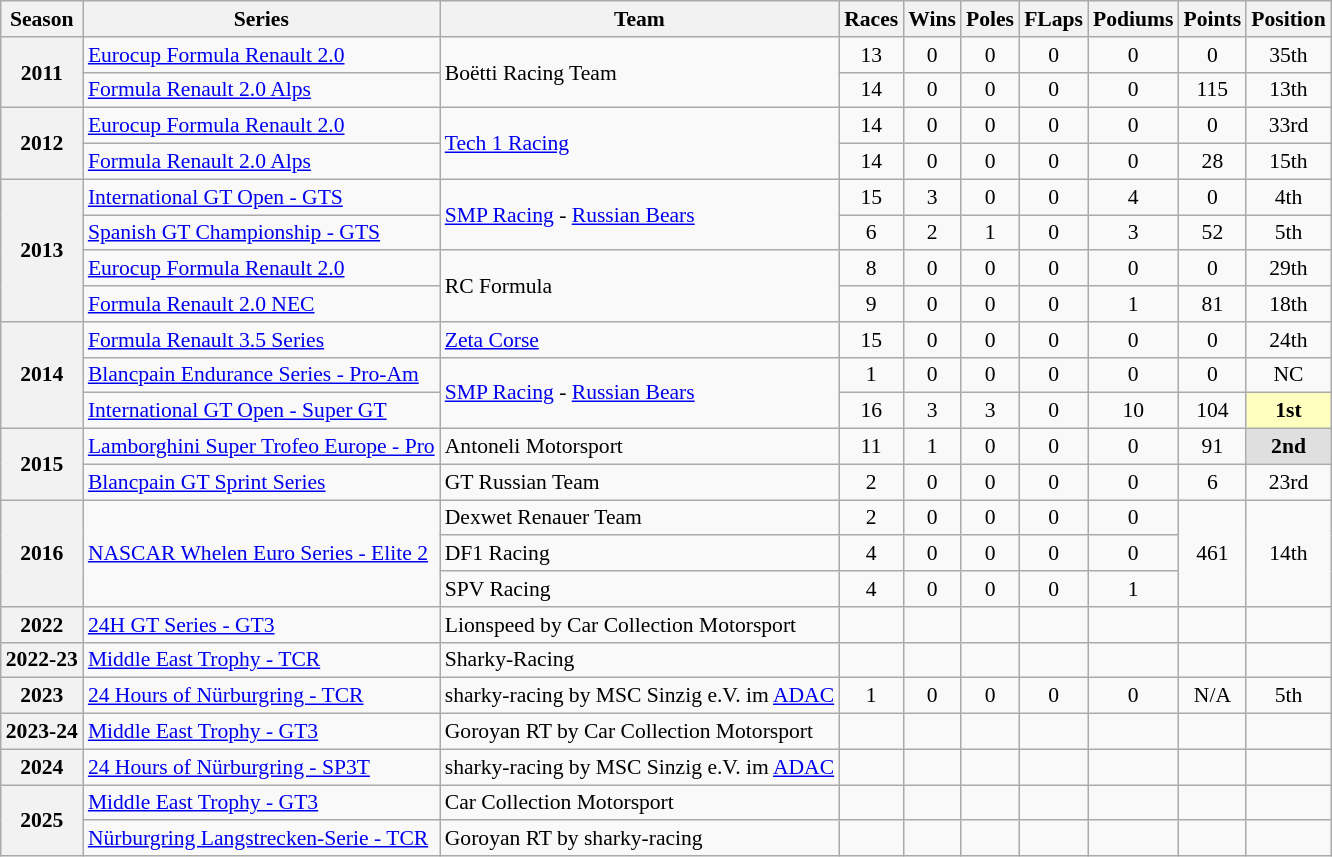<table class="wikitable" style="font-size: 90%; text-align:center">
<tr>
<th>Season</th>
<th>Series</th>
<th>Team</th>
<th>Races</th>
<th>Wins</th>
<th>Poles</th>
<th>FLaps</th>
<th>Podiums</th>
<th>Points</th>
<th>Position</th>
</tr>
<tr>
<th rowspan=2>2011</th>
<td align=left><a href='#'>Eurocup Formula Renault 2.0</a></td>
<td align=left rowspan=2>Boëtti Racing Team</td>
<td>13</td>
<td>0</td>
<td>0</td>
<td>0</td>
<td>0</td>
<td>0</td>
<td>35th</td>
</tr>
<tr>
<td align=left><a href='#'>Formula Renault 2.0 Alps</a></td>
<td>14</td>
<td>0</td>
<td>0</td>
<td>0</td>
<td>0</td>
<td>115</td>
<td>13th</td>
</tr>
<tr>
<th rowspan=2>2012</th>
<td align=left><a href='#'>Eurocup Formula Renault 2.0</a></td>
<td align=left rowspan=2><a href='#'>Tech 1 Racing</a></td>
<td>14</td>
<td>0</td>
<td>0</td>
<td>0</td>
<td>0</td>
<td>0</td>
<td>33rd</td>
</tr>
<tr>
<td align=left><a href='#'>Formula Renault 2.0 Alps</a></td>
<td>14</td>
<td>0</td>
<td>0</td>
<td>0</td>
<td>0</td>
<td>28</td>
<td>15th</td>
</tr>
<tr>
<th rowspan=4>2013</th>
<td align=left><a href='#'>International GT Open - GTS</a></td>
<td align=left rowspan=2><a href='#'>SMP Racing</a> - <a href='#'>Russian Bears</a></td>
<td>15</td>
<td>3</td>
<td>0</td>
<td>0</td>
<td>4</td>
<td>0</td>
<td>4th</td>
</tr>
<tr>
<td align=left><a href='#'>Spanish GT Championship - GTS</a></td>
<td>6</td>
<td>2</td>
<td>1</td>
<td>0</td>
<td>3</td>
<td>52</td>
<td>5th</td>
</tr>
<tr>
<td align=left><a href='#'>Eurocup Formula Renault 2.0</a></td>
<td align=left rowspan=2>RC Formula</td>
<td>8</td>
<td>0</td>
<td>0</td>
<td>0</td>
<td>0</td>
<td>0</td>
<td>29th</td>
</tr>
<tr>
<td align=left><a href='#'>Formula Renault 2.0 NEC</a></td>
<td>9</td>
<td>0</td>
<td>0</td>
<td>0</td>
<td>1</td>
<td>81</td>
<td>18th</td>
</tr>
<tr>
<th rowspan="3">2014</th>
<td align=left><a href='#'>Formula Renault 3.5 Series</a></td>
<td align=left><a href='#'>Zeta Corse</a></td>
<td>15</td>
<td>0</td>
<td>0</td>
<td>0</td>
<td>0</td>
<td>0</td>
<td>24th</td>
</tr>
<tr>
<td align=left><a href='#'>Blancpain Endurance Series - Pro-Am</a></td>
<td rowspan="2" align=left><a href='#'>SMP Racing</a> - <a href='#'>Russian Bears</a></td>
<td>1</td>
<td>0</td>
<td>0</td>
<td>0</td>
<td>0</td>
<td>0</td>
<td>NC</td>
</tr>
<tr>
<td align=left><a href='#'>International GT Open - Super GT</a></td>
<td>16</td>
<td>3</td>
<td>3</td>
<td>0</td>
<td>10</td>
<td>104</td>
<td style="background:#FFFFBF;"><strong>1st</strong></td>
</tr>
<tr>
<th rowspan="2">2015</th>
<td align="left"><a href='#'>Lamborghini Super Trofeo Europe - Pro</a></td>
<td align="left">Antoneli Motorsport</td>
<td>11</td>
<td>1</td>
<td>0</td>
<td>0</td>
<td>0</td>
<td>91</td>
<td style="background:#DFDFDF;"><strong>2nd</strong></td>
</tr>
<tr>
<td align=left><a href='#'>Blancpain GT Sprint Series</a></td>
<td align=left>GT Russian Team</td>
<td>2</td>
<td>0</td>
<td>0</td>
<td>0</td>
<td>0</td>
<td>6</td>
<td>23rd</td>
</tr>
<tr>
<th rowspan="3">2016</th>
<td rowspan="3" align=left><a href='#'>NASCAR Whelen Euro Series - Elite 2</a></td>
<td align=left>Dexwet Renauer Team</td>
<td>2</td>
<td>0</td>
<td>0</td>
<td>0</td>
<td>0</td>
<td rowspan="3">461</td>
<td rowspan="3">14th</td>
</tr>
<tr>
<td align=left>DF1 Racing</td>
<td>4</td>
<td>0</td>
<td>0</td>
<td>0</td>
<td>0</td>
</tr>
<tr>
<td align=left>SPV Racing</td>
<td>4</td>
<td>0</td>
<td>0</td>
<td>0</td>
<td>1</td>
</tr>
<tr>
<th>2022</th>
<td align="left"><a href='#'>24H GT Series - GT3</a></td>
<td align="left">Lionspeed by Car Collection Motorsport</td>
<td></td>
<td></td>
<td></td>
<td></td>
<td></td>
<td></td>
<td></td>
</tr>
<tr>
<th>2022-23</th>
<td align=left><a href='#'>Middle East Trophy - TCR</a></td>
<td align=left>Sharky-Racing</td>
<td></td>
<td></td>
<td></td>
<td></td>
<td></td>
<td></td>
<td></td>
</tr>
<tr>
<th>2023</th>
<td align=left><a href='#'>24 Hours of Nürburgring - TCR</a></td>
<td align=left>sharky-racing by MSC Sinzig e.V. im <a href='#'>ADAC</a></td>
<td>1</td>
<td>0</td>
<td>0</td>
<td>0</td>
<td>0</td>
<td>N/A</td>
<td>5th</td>
</tr>
<tr>
<th>2023-24</th>
<td align=left><a href='#'>Middle East Trophy - GT3</a></td>
<td align=left>Goroyan RT by Car Collection Motorsport</td>
<td></td>
<td></td>
<td></td>
<td></td>
<td></td>
<td></td>
<td></td>
</tr>
<tr>
<th>2024</th>
<td align=left><a href='#'>24 Hours of Nürburgring - SP3T</a></td>
<td align=left>sharky-racing by MSC Sinzig e.V. im <a href='#'>ADAC</a></td>
<td></td>
<td></td>
<td></td>
<td></td>
<td></td>
<td></td>
<td></td>
</tr>
<tr>
<th rowspan="2">2025</th>
<td align=left><a href='#'>Middle East Trophy - GT3</a></td>
<td align=left>Car Collection Motorsport</td>
<td></td>
<td></td>
<td></td>
<td></td>
<td></td>
<td></td>
<td></td>
</tr>
<tr>
<td align=left><a href='#'>Nürburgring Langstrecken-Serie - TCR</a></td>
<td align=left>Goroyan RT by sharky-racing</td>
<td></td>
<td></td>
<td></td>
<td></td>
<td></td>
<td></td>
<td></td>
</tr>
</table>
